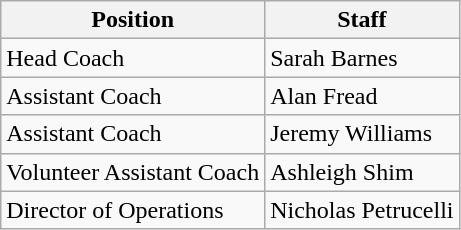<table class="wikitable">
<tr>
<th>Position</th>
<th>Staff</th>
</tr>
<tr>
<td>Head Coach</td>
<td>Sarah Barnes</td>
</tr>
<tr>
<td>Assistant Coach</td>
<td>Alan Fread</td>
</tr>
<tr>
<td>Assistant Coach</td>
<td>Jeremy Williams</td>
</tr>
<tr>
<td>Volunteer Assistant Coach</td>
<td>Ashleigh Shim</td>
</tr>
<tr>
<td>Director of Operations</td>
<td>Nicholas Petrucelli</td>
</tr>
</table>
